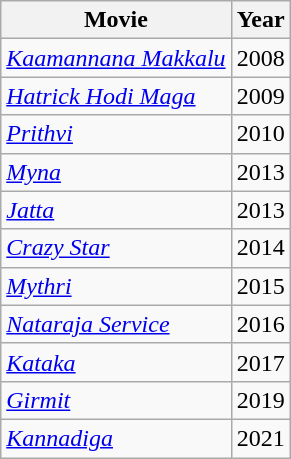<table class="wikitable">
<tr>
<th>Movie</th>
<th>Year</th>
</tr>
<tr>
<td><em><a href='#'>Kaamannana Makkalu</a></em></td>
<td>2008</td>
</tr>
<tr>
<td><em><a href='#'>Hatrick Hodi Maga</a></em></td>
<td>2009</td>
</tr>
<tr>
<td><em><a href='#'>Prithvi</a></em></td>
<td>2010</td>
</tr>
<tr>
<td><em><a href='#'>Myna</a></em></td>
<td>2013</td>
</tr>
<tr>
<td><em><a href='#'>Jatta</a></em></td>
<td>2013</td>
</tr>
<tr>
<td><em><a href='#'>Crazy Star</a></em></td>
<td>2014</td>
</tr>
<tr>
<td><em><a href='#'>Mythri</a></em></td>
<td>2015</td>
</tr>
<tr>
<td><em><a href='#'>Nataraja Service</a></em></td>
<td>2016</td>
</tr>
<tr>
<td><em><a href='#'>Kataka</a></em></td>
<td>2017</td>
</tr>
<tr>
<td><em><a href='#'>Girmit</a></em></td>
<td>2019</td>
</tr>
<tr>
<td><em><a href='#'>Kannadiga</a></em></td>
<td>2021</td>
</tr>
</table>
